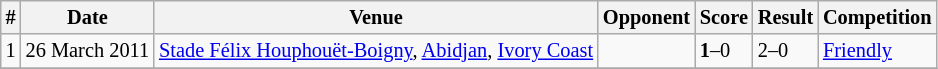<table class="wikitable sortable" style="font-size:85%">
<tr>
<th>#</th>
<th>Date</th>
<th>Venue</th>
<th>Opponent</th>
<th>Score</th>
<th>Result</th>
<th>Competition</th>
</tr>
<tr>
<td>1</td>
<td>26 March 2011</td>
<td><a href='#'>Stade Félix Houphouët-Boigny</a>, <a href='#'>Abidjan</a>, <a href='#'>Ivory Coast</a></td>
<td></td>
<td><strong>1</strong>–0</td>
<td>2–0</td>
<td><a href='#'>Friendly</a></td>
</tr>
<tr>
</tr>
</table>
